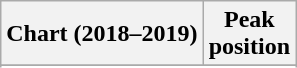<table class="wikitable sortable plainrowheaders">
<tr>
<th>Chart (2018–2019)</th>
<th>Peak<br>position</th>
</tr>
<tr>
</tr>
<tr>
</tr>
<tr>
</tr>
<tr>
</tr>
<tr>
</tr>
</table>
